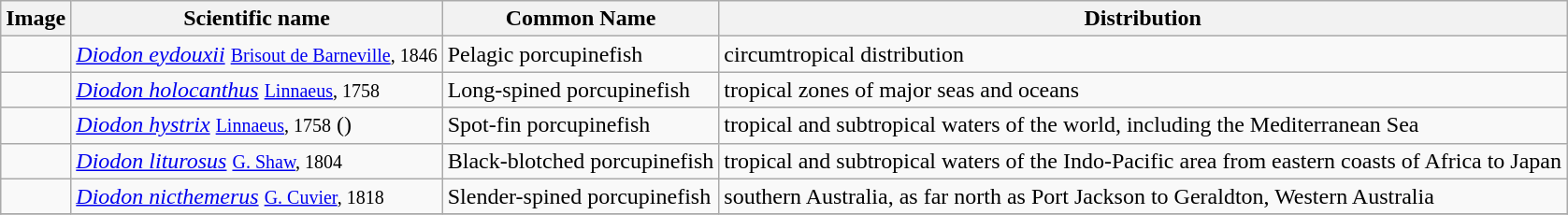<table class="wikitable">
<tr>
<th>Image</th>
<th>Scientific name</th>
<th>Common Name</th>
<th>Distribution</th>
</tr>
<tr>
<td></td>
<td><em><a href='#'>Diodon eydouxii</a></em> <small><a href='#'>Brisout de Barneville</a>, 1846</small></td>
<td>Pelagic porcupinefish</td>
<td>circumtropical distribution</td>
</tr>
<tr>
<td></td>
<td><em><a href='#'>Diodon holocanthus</a></em> <small><a href='#'>Linnaeus</a>, 1758</small></td>
<td>Long-spined porcupinefish</td>
<td>tropical zones of major seas and oceans</td>
</tr>
<tr>
<td></td>
<td><em><a href='#'>Diodon hystrix</a></em> <small><a href='#'>Linnaeus</a>, 1758</small> ()</td>
<td>Spot-fin porcupinefish</td>
<td>tropical and subtropical waters of the world, including the Mediterranean Sea</td>
</tr>
<tr>
<td></td>
<td><em><a href='#'>Diodon liturosus</a></em> <small><a href='#'>G. Shaw</a>, 1804</small></td>
<td>Black-blotched porcupinefish</td>
<td>tropical and subtropical waters of the Indo-Pacific area from eastern coasts of Africa to Japan</td>
</tr>
<tr>
<td></td>
<td><em><a href='#'>Diodon nicthemerus</a></em> <small><a href='#'>G. Cuvier</a>, 1818</small></td>
<td>Slender-spined porcupinefish</td>
<td>southern Australia, as far north as Port Jackson to Geraldton, Western Australia</td>
</tr>
<tr>
</tr>
</table>
